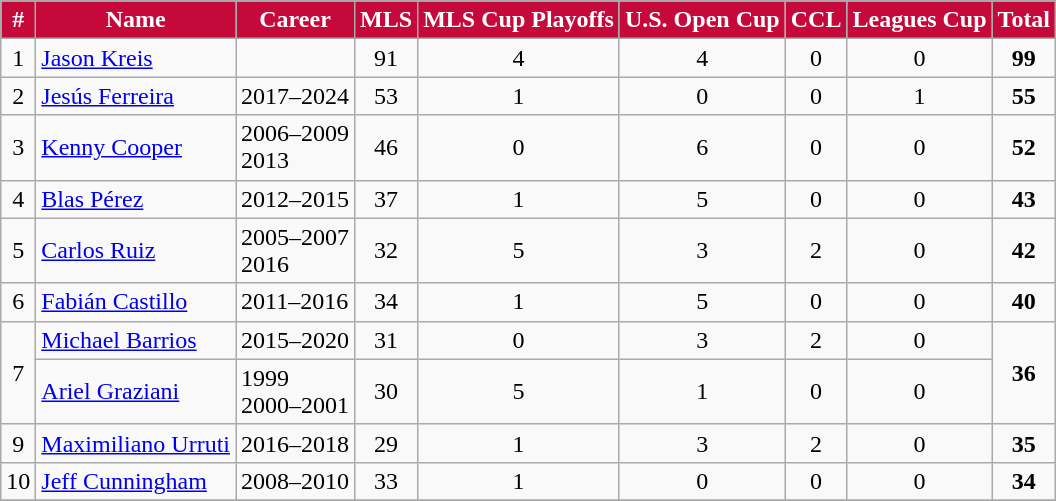<table class="wikitable" style="text-align:center;">
<tr>
<th style="background:#C6093B; color:white;" scope="col">#</th>
<th style="background:#C6093B; color:white;" scope="col">Name</th>
<th style="background:#C6093B; color:white;" scope="col">Career</th>
<th style="background:#C6093B; color:white;" scope="col">MLS</th>
<th style="background:#C6093B; color:white;" scope="col">MLS Cup Playoffs</th>
<th style="background:#C6093B; color:white;" scope="col">U.S. Open Cup</th>
<th style="background:#C6093B; color:white;" scope="col">CCL</th>
<th style="background:#C6093B; color:white;" scope="col">Leagues Cup</th>
<th style="background:#C6093B; color:white;" scope="col">Total</th>
</tr>
<tr>
<td>1</td>
<td align="left"> <a href='#'>Jason Kreis</a></td>
<td align="left"></td>
<td>91</td>
<td>4</td>
<td>4</td>
<td>0</td>
<td>0</td>
<td><strong>99</strong></td>
</tr>
<tr>
<td>2</td>
<td align="left"> <a href='#'>Jesús Ferreira</a></td>
<td align="left">2017–2024</td>
<td>53</td>
<td>1</td>
<td>0</td>
<td>0</td>
<td>1</td>
<td><strong>55</strong></td>
</tr>
<tr>
<td>3</td>
<td align="left"> <a href='#'>Kenny Cooper</a></td>
<td align="left">2006–2009<br>2013</td>
<td>46</td>
<td>0</td>
<td>6</td>
<td>0</td>
<td>0</td>
<td><strong>52</strong></td>
</tr>
<tr>
<td>4</td>
<td align="left"> <a href='#'>Blas Pérez</a></td>
<td align="left">2012–2015</td>
<td>37</td>
<td>1</td>
<td>5</td>
<td>0</td>
<td>0</td>
<td><strong>43</strong></td>
</tr>
<tr>
<td>5</td>
<td align="left"> <a href='#'>Carlos Ruiz</a></td>
<td align="left">2005–2007<br>2016</td>
<td>32</td>
<td>5</td>
<td>3</td>
<td>2</td>
<td>0</td>
<td><strong>42</strong></td>
</tr>
<tr>
<td>6</td>
<td align="left"> <a href='#'>Fabián Castillo</a></td>
<td align="left">2011–2016</td>
<td>34</td>
<td>1</td>
<td>5</td>
<td>0</td>
<td>0</td>
<td><strong>40</strong></td>
</tr>
<tr>
<td rowspan="2">7</td>
<td align="left"> <a href='#'>Michael Barrios</a></td>
<td align="left">2015–2020</td>
<td>31</td>
<td>0</td>
<td>3</td>
<td>2</td>
<td>0</td>
<td rowspan="2"><strong>36</strong></td>
</tr>
<tr>
<td align="left"> <a href='#'>Ariel Graziani</a></td>
<td align="left">1999<br>2000–2001</td>
<td>30</td>
<td>5</td>
<td>1</td>
<td>0</td>
<td>0</td>
</tr>
<tr>
<td>9</td>
<td align="left"> <a href='#'>Maximiliano Urruti</a></td>
<td align="left">2016–2018</td>
<td>29</td>
<td>1</td>
<td>3</td>
<td>2</td>
<td>0</td>
<td><strong>35</strong></td>
</tr>
<tr>
<td>10</td>
<td align="left"> <a href='#'>Jeff Cunningham</a></td>
<td align="left">2008–2010</td>
<td>33</td>
<td>1</td>
<td>0</td>
<td>0</td>
<td>0</td>
<td><strong>34</strong></td>
</tr>
<tr>
</tr>
</table>
